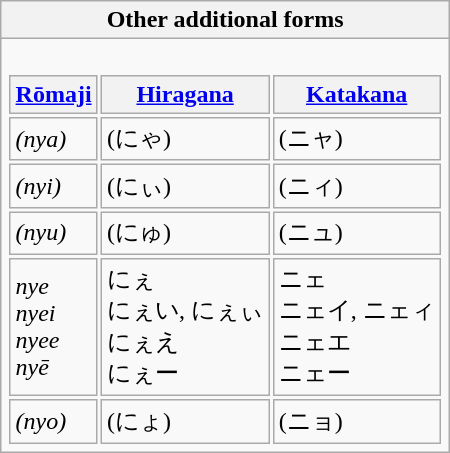<table class="wikitable">
<tr>
<th>Other additional forms</th>
</tr>
<tr>
<td><br><table align="center" style="background: transparent">
<tr>
<th><a href='#'>Rōmaji</a></th>
<th><a href='#'>Hiragana</a></th>
<th><a href='#'>Katakana</a></th>
</tr>
<tr>
<td><em>(nya)</em></td>
<td>(にゃ)</td>
<td>(ニャ)</td>
</tr>
<tr>
<td><em>(nyi)</em></td>
<td>(にぃ)</td>
<td>(ニィ)</td>
</tr>
<tr>
<td><em>(nyu)</em></td>
<td>(にゅ)</td>
<td>(ニュ)</td>
</tr>
<tr>
<td><em>nye</em><br><em>nyei</em><br><em>nyee</em><br><em>nyē</em></td>
<td>にぇ<br>にぇい, にぇぃ<br>にぇえ<br>にぇー</td>
<td>ニェ<br>ニェイ, ニェィ<br>ニェエ<br>ニェー</td>
</tr>
<tr>
<td><em>(nyo)</em></td>
<td>(にょ)</td>
<td>(ニョ)</td>
</tr>
</table>
</td>
</tr>
</table>
